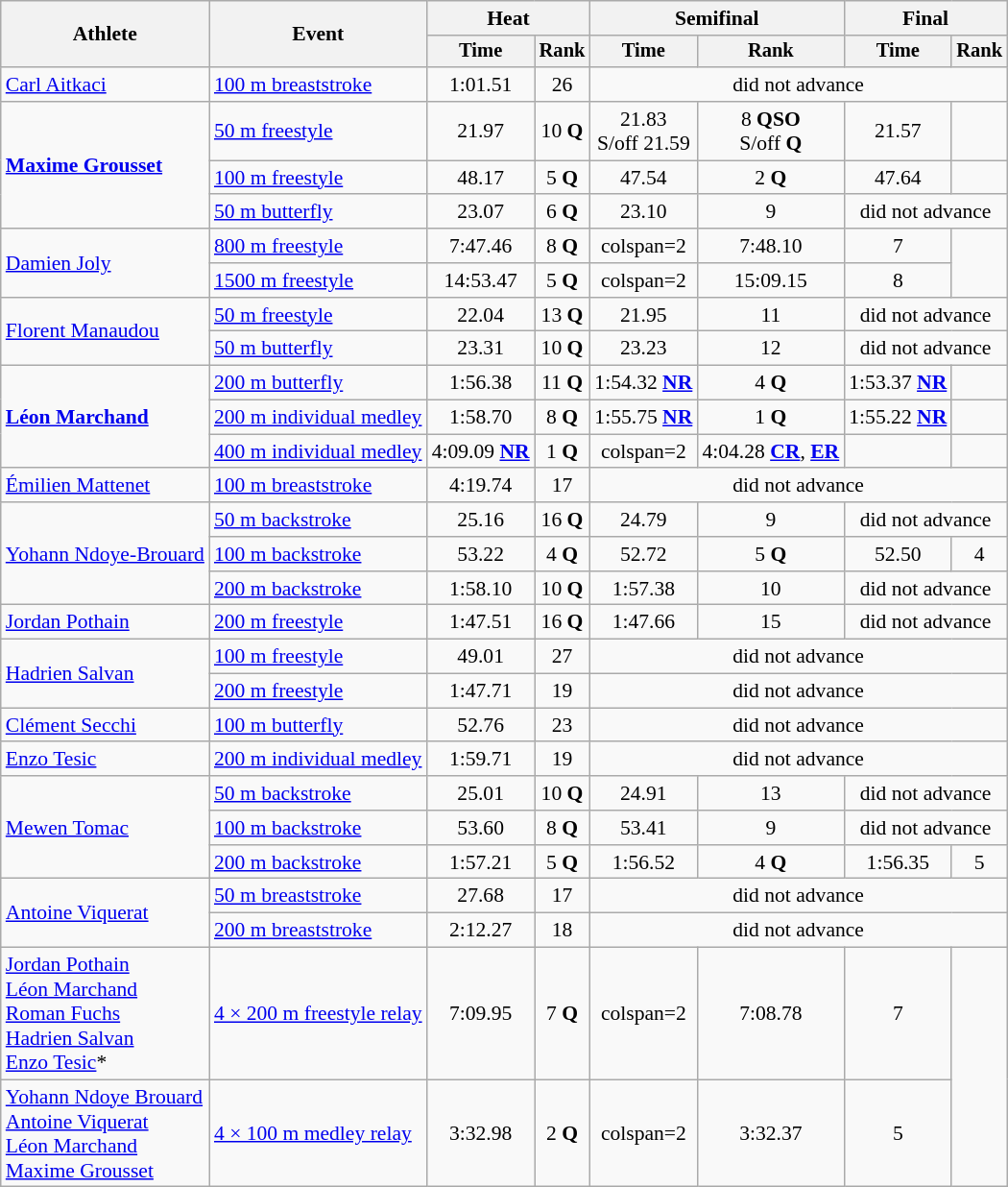<table class=wikitable style="font-size:90%">
<tr>
<th rowspan="2">Athlete</th>
<th rowspan="2">Event</th>
<th colspan="2">Heat</th>
<th colspan="2">Semifinal</th>
<th colspan="2">Final</th>
</tr>
<tr style="font-size:95%">
<th>Time</th>
<th>Rank</th>
<th>Time</th>
<th>Rank</th>
<th>Time</th>
<th>Rank</th>
</tr>
<tr style="text-align:center">
<td style="text-align:left"><a href='#'>Carl Aitkaci</a></td>
<td style="text-align:left"><a href='#'>100 m breaststroke</a></td>
<td>1:01.51</td>
<td>26</td>
<td colspan=4>did not advance</td>
</tr>
<tr style="text-align:center">
<td style="text-align:left" rowspan=3><strong><a href='#'>Maxime Grousset</a></strong></td>
<td style="text-align:left"><a href='#'>50 m freestyle</a></td>
<td>21.97</td>
<td>10 <strong>Q</strong></td>
<td>21.83<br>S/off 21.59</td>
<td>8 <strong>QSO</strong><br>S/off <strong>Q</strong></td>
<td>21.57</td>
<td></td>
</tr>
<tr style="text-align:center">
<td style="text-align:left"><a href='#'>100 m freestyle</a></td>
<td>48.17</td>
<td>5 <strong>Q</strong></td>
<td>47.54</td>
<td>2 <strong>Q</strong></td>
<td>47.64</td>
<td></td>
</tr>
<tr style="text-align:center">
<td style="text-align:left"><a href='#'>50 m butterfly</a></td>
<td>23.07</td>
<td>6 <strong>Q</strong></td>
<td>23.10</td>
<td>9</td>
<td colspan=2>did not advance</td>
</tr>
<tr style="text-align:center">
<td style="text-align:left" rowspan=2><a href='#'>Damien Joly</a></td>
<td style="text-align:left"><a href='#'>800 m freestyle</a></td>
<td>7:47.46</td>
<td>8 <strong>Q</strong></td>
<td>colspan=2 </td>
<td>7:48.10</td>
<td>7</td>
</tr>
<tr style="text-align:center">
<td style="text-align:left"><a href='#'>1500 m freestyle</a></td>
<td>14:53.47</td>
<td>5 <strong>Q</strong></td>
<td>colspan=2 </td>
<td>15:09.15</td>
<td>8</td>
</tr>
<tr style="text-align:center">
<td style="text-align:left" rowspan=2><a href='#'>Florent Manaudou</a></td>
<td style="text-align:left"><a href='#'>50 m freestyle</a></td>
<td>22.04</td>
<td>13 <strong>Q</strong></td>
<td>21.95</td>
<td>11</td>
<td colspan=2>did not advance</td>
</tr>
<tr style="text-align:center">
<td style="text-align:left"><a href='#'>50 m butterfly</a></td>
<td>23.31</td>
<td>10 <strong>Q</strong></td>
<td>23.23</td>
<td>12</td>
<td colspan=2>did not advance</td>
</tr>
<tr style="text-align:center">
<td style="text-align:left" rowspan=3><strong><a href='#'>Léon Marchand</a></strong></td>
<td style="text-align:left"><a href='#'>200 m butterfly</a></td>
<td>1:56.38</td>
<td>11 <strong>Q</strong></td>
<td>1:54.32 <strong><a href='#'>NR</a></strong></td>
<td>4 <strong>Q</strong></td>
<td>1:53.37 <strong><a href='#'>NR</a></strong></td>
<td></td>
</tr>
<tr style="text-align:center">
<td style="text-align:left"><a href='#'>200 m individual medley</a></td>
<td>1:58.70</td>
<td>8 <strong>Q</strong></td>
<td>1:55.75 <strong><a href='#'>NR</a></strong></td>
<td>1 <strong>Q</strong></td>
<td>1:55.22 <strong><a href='#'>NR</a></strong></td>
<td></td>
</tr>
<tr style="text-align:center">
<td style="text-align:left"><a href='#'>400 m individual medley</a></td>
<td>4:09.09 <strong><a href='#'>NR</a></strong></td>
<td>1 <strong>Q</strong></td>
<td>colspan=2 </td>
<td>4:04.28 <strong><a href='#'>CR</a></strong>, <strong><a href='#'>ER</a></strong></td>
<td></td>
</tr>
<tr style="text-align:center">
<td style="text-align:left"><a href='#'>Émilien Mattenet</a></td>
<td style="text-align:left"><a href='#'>100 m breaststroke</a></td>
<td>4:19.74</td>
<td>17</td>
<td colspan=4>did not advance</td>
</tr>
<tr style="text-align:center">
<td style="text-align:left" rowspan=3><a href='#'>Yohann Ndoye-Brouard</a></td>
<td style="text-align:left"><a href='#'>50 m backstroke</a></td>
<td>25.16</td>
<td>16 <strong>Q</strong></td>
<td>24.79</td>
<td>9</td>
<td colspan=2>did not advance</td>
</tr>
<tr style="text-align:center">
<td style="text-align:left"><a href='#'>100 m backstroke</a></td>
<td>53.22</td>
<td>4 <strong>Q</strong></td>
<td>52.72</td>
<td>5 <strong>Q</strong></td>
<td>52.50</td>
<td>4</td>
</tr>
<tr style="text-align:center">
<td style="text-align:left"><a href='#'>200 m backstroke</a></td>
<td>1:58.10</td>
<td>10 <strong>Q</strong></td>
<td>1:57.38</td>
<td>10</td>
<td colspan=2>did not advance</td>
</tr>
<tr style="text-align:center">
<td style="text-align:left"><a href='#'>Jordan Pothain</a></td>
<td style="text-align:left"><a href='#'>200 m freestyle</a></td>
<td>1:47.51</td>
<td>16 <strong>Q</strong></td>
<td>1:47.66</td>
<td>15</td>
<td colspan=2>did not advance</td>
</tr>
<tr style="text-align:center">
<td style="text-align:left" rowspan=2><a href='#'>Hadrien Salvan</a></td>
<td style="text-align:left"><a href='#'>100 m freestyle</a></td>
<td>49.01</td>
<td>27</td>
<td colspan=4>did not advance</td>
</tr>
<tr style="text-align:center">
<td style="text-align:left"><a href='#'>200 m freestyle</a></td>
<td>1:47.71</td>
<td>19</td>
<td colspan=4>did not advance</td>
</tr>
<tr style="text-align:center">
<td style="text-align:left"><a href='#'>Clément Secchi</a></td>
<td style="text-align:left"><a href='#'>100 m butterfly</a></td>
<td>52.76</td>
<td>23</td>
<td colspan=4>did not advance</td>
</tr>
<tr style="text-align:center">
<td style="text-align:left"><a href='#'>Enzo Tesic</a></td>
<td style="text-align:left"><a href='#'>200 m individual medley</a></td>
<td>1:59.71</td>
<td>19</td>
<td colspan=4>did not advance</td>
</tr>
<tr style="text-align:center">
<td style="text-align:left" rowspan=3><a href='#'>Mewen Tomac</a></td>
<td style="text-align:left"><a href='#'>50 m backstroke</a></td>
<td>25.01</td>
<td>10 <strong>Q</strong></td>
<td>24.91</td>
<td>13</td>
<td colspan=2>did not advance</td>
</tr>
<tr style="text-align:center">
<td style="text-align:left"><a href='#'>100 m backstroke</a></td>
<td>53.60</td>
<td>8 <strong>Q</strong></td>
<td>53.41</td>
<td>9</td>
<td colspan=2>did not advance</td>
</tr>
<tr style="text-align:center">
<td style="text-align:left"><a href='#'>200 m backstroke</a></td>
<td>1:57.21</td>
<td>5 <strong>Q</strong></td>
<td>1:56.52</td>
<td>4 <strong>Q</strong></td>
<td>1:56.35</td>
<td>5</td>
</tr>
<tr style="text-align:center">
<td style="text-align:left" rowspan=2><a href='#'>Antoine Viquerat</a></td>
<td style="text-align:left"><a href='#'>50 m breaststroke</a></td>
<td>27.68</td>
<td>17</td>
<td colspan=4>did not advance</td>
</tr>
<tr style="text-align:center">
<td style="text-align:left"><a href='#'>200 m breaststroke</a></td>
<td>2:12.27</td>
<td>18</td>
<td colspan=4>did not advance</td>
</tr>
<tr style="text-align:center">
<td style="text-align:left"><a href='#'>Jordan Pothain</a><br><a href='#'>Léon Marchand</a> <br><a href='#'>Roman Fuchs</a> <br><a href='#'>Hadrien Salvan</a><br><a href='#'>Enzo Tesic</a>*</td>
<td style="text-align:left"><a href='#'>4 × 200 m freestyle relay</a></td>
<td>7:09.95</td>
<td>7 <strong>Q</strong></td>
<td>colspan=2 </td>
<td>7:08.78</td>
<td>7</td>
</tr>
<tr style="text-align:center">
<td style="text-align:left"><a href='#'>Yohann Ndoye Brouard</a><br><a href='#'>Antoine Viquerat</a><br><a href='#'>Léon Marchand</a> <br><a href='#'>Maxime Grousset</a></td>
<td style="text-align:left"><a href='#'>4 × 100 m medley relay</a></td>
<td>3:32.98</td>
<td>2 <strong>Q</strong></td>
<td>colspan=2 </td>
<td>3:32.37</td>
<td>5</td>
</tr>
</table>
